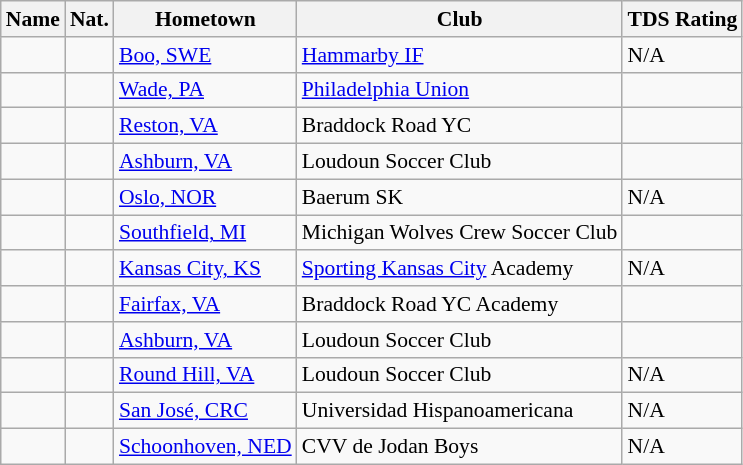<table class="wikitable" style="font-size:90%;" border="1">
<tr>
<th>Name</th>
<th>Nat.</th>
<th>Hometown</th>
<th>Club</th>
<th>TDS Rating</th>
</tr>
<tr>
<td></td>
<td></td>
<td><a href='#'>Boo, SWE</a></td>
<td><a href='#'>Hammarby IF</a></td>
<td>N/A</td>
</tr>
<tr>
<td></td>
<td></td>
<td><a href='#'>Wade, PA</a></td>
<td><a href='#'>Philadelphia Union</a></td>
<td></td>
</tr>
<tr>
<td></td>
<td></td>
<td><a href='#'>Reston, VA</a></td>
<td>Braddock Road YC</td>
<td></td>
</tr>
<tr>
<td></td>
<td></td>
<td><a href='#'>Ashburn, VA</a></td>
<td>Loudoun Soccer Club</td>
<td></td>
</tr>
<tr>
<td></td>
<td></td>
<td><a href='#'>Oslo, NOR</a></td>
<td>Baerum SK</td>
<td>N/A</td>
</tr>
<tr>
<td></td>
<td></td>
<td><a href='#'>Southfield, MI</a></td>
<td>Michigan Wolves Crew Soccer Club</td>
<td></td>
</tr>
<tr>
<td></td>
<td></td>
<td><a href='#'>Kansas City, KS</a></td>
<td><a href='#'>Sporting Kansas City</a> Academy</td>
<td>N/A</td>
</tr>
<tr>
<td></td>
<td></td>
<td><a href='#'>Fairfax, VA</a></td>
<td>Braddock Road YC  Academy</td>
<td></td>
</tr>
<tr>
<td></td>
<td></td>
<td><a href='#'>Ashburn, VA</a></td>
<td>Loudoun Soccer Club</td>
<td></td>
</tr>
<tr>
<td></td>
<td></td>
<td><a href='#'>Round Hill, VA</a></td>
<td>Loudoun Soccer Club</td>
<td>N/A</td>
</tr>
<tr>
<td></td>
<td></td>
<td><a href='#'>San José, CRC</a></td>
<td>Universidad Hispanoamericana</td>
<td>N/A</td>
</tr>
<tr>
<td></td>
<td></td>
<td><a href='#'>Schoonhoven, NED</a></td>
<td>CVV de Jodan Boys</td>
<td>N/A</td>
</tr>
</table>
